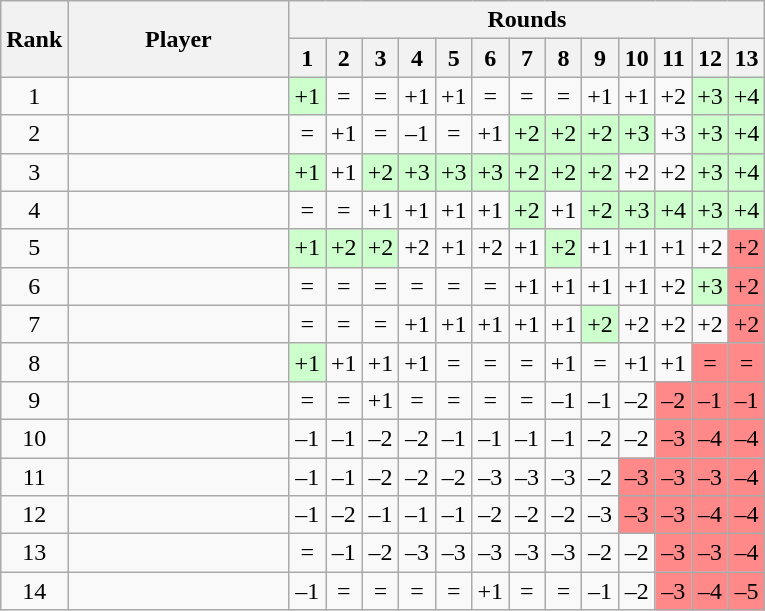<table class="wikitable" style="font-size:100%; text-align:center; white-space: nowrap;">
<tr>
<th rowspan="2">Rank</th>
<th rowspan="2" style="width:140px;">Player</th>
<th colspan="13">Rounds</th>
</tr>
<tr>
<th>1</th>
<th>2</th>
<th>3</th>
<th>4</th>
<th>5</th>
<th>6</th>
<th>7</th>
<th>8</th>
<th>9</th>
<th>10</th>
<th>11</th>
<th>12</th>
<th>13</th>
</tr>
<tr>
<td>1</td>
<td align="left"></td>
<td bgcolor="#ccffcc">+1</td>
<td>=</td>
<td>=</td>
<td>+1</td>
<td>+1</td>
<td>=</td>
<td>=</td>
<td>=</td>
<td>+1</td>
<td>+1</td>
<td>+2</td>
<td bgcolor="#ccffcc">+3</td>
<td bgcolor="#ccffcc">+4</td>
</tr>
<tr>
<td>2</td>
<td align="left"></td>
<td>=</td>
<td>+1</td>
<td>=</td>
<td>–1</td>
<td>=</td>
<td>+1</td>
<td bgcolor="#ccffcc">+2</td>
<td bgcolor="#ccffcc">+2</td>
<td bgcolor="#ccffcc">+2</td>
<td bgcolor="#ccffcc">+3</td>
<td>+3</td>
<td bgcolor="#ccffcc">+3</td>
<td bgcolor="#ccffcc">+4</td>
</tr>
<tr>
<td>3</td>
<td align="left"></td>
<td bgcolor="#ccffcc">+1</td>
<td>+1</td>
<td bgcolor="#ccffcc">+2</td>
<td bgcolor="#ccffcc">+3</td>
<td bgcolor="#ccffcc">+3</td>
<td bgcolor="#ccffcc">+3</td>
<td bgcolor="#ccffcc">+2</td>
<td bgcolor="#ccffcc">+2</td>
<td bgcolor="#ccffcc">+2</td>
<td>+2</td>
<td>+2</td>
<td bgcolor="#ccffcc">+3</td>
<td bgcolor="#ccffcc">+4</td>
</tr>
<tr>
<td>4</td>
<td align="left"></td>
<td>=</td>
<td>=</td>
<td>+1</td>
<td>+1</td>
<td>+1</td>
<td>+1</td>
<td bgcolor="#ccffcc">+2</td>
<td>+1</td>
<td bgcolor="#ccffcc">+2</td>
<td bgcolor="#ccffcc">+3</td>
<td bgcolor="#ccffcc">+4</td>
<td bgcolor="#ccffcc">+3</td>
<td bgcolor="#ccffcc">+4</td>
</tr>
<tr>
<td>5</td>
<td align="left"></td>
<td bgcolor="#ccffcc">+1</td>
<td bgcolor="#ccffcc">+2</td>
<td bgcolor="#ccffcc">+2</td>
<td>+2</td>
<td>+1</td>
<td>+2</td>
<td>+1</td>
<td bgcolor="#ccffcc">+2</td>
<td>+1</td>
<td>+1</td>
<td>+1</td>
<td>+2</td>
<td bgcolor="#ff8888">+2</td>
</tr>
<tr>
<td>6</td>
<td align="left"></td>
<td>=</td>
<td>=</td>
<td>=</td>
<td>=</td>
<td>=</td>
<td>=</td>
<td>+1</td>
<td>+1</td>
<td>+1</td>
<td>+1</td>
<td>+2</td>
<td bgcolor="#ccffcc">+3</td>
<td bgcolor="#ff8888">+2</td>
</tr>
<tr>
<td>7</td>
<td align="left"></td>
<td>=</td>
<td>=</td>
<td>=</td>
<td>+1</td>
<td>+1</td>
<td>+1</td>
<td>+1</td>
<td>+1</td>
<td bgcolor="#ccffcc">+2</td>
<td>+2</td>
<td>+2</td>
<td>+2</td>
<td bgcolor="#ff8888">+2</td>
</tr>
<tr>
<td>8</td>
<td align="left"></td>
<td bgcolor="#ccffcc">+1</td>
<td>+1</td>
<td>+1</td>
<td>+1</td>
<td>=</td>
<td>=</td>
<td>=</td>
<td>+1</td>
<td>=</td>
<td>+1</td>
<td>+1</td>
<td bgcolor="#ff8888">=</td>
<td bgcolor="#ff8888">=</td>
</tr>
<tr>
<td>9</td>
<td align="left"></td>
<td>=</td>
<td>=</td>
<td>+1</td>
<td>=</td>
<td>=</td>
<td>=</td>
<td>=</td>
<td>–1</td>
<td>–1</td>
<td>–2</td>
<td bgcolor="#ff8888">–2</td>
<td bgcolor="#ff8888">–1</td>
<td bgcolor="#ff8888">–1</td>
</tr>
<tr>
<td>10</td>
<td align="left"></td>
<td>–1</td>
<td>–1</td>
<td>–2</td>
<td>–2</td>
<td>–1</td>
<td>–1</td>
<td>–1</td>
<td>–1</td>
<td>–2</td>
<td>–2</td>
<td bgcolor="#ff8888">–3</td>
<td bgcolor="#ff8888">–4</td>
<td bgcolor="#ff8888">–4</td>
</tr>
<tr>
<td>11</td>
<td align="left"></td>
<td>–1</td>
<td>–1</td>
<td>–2</td>
<td>–2</td>
<td>–2</td>
<td>–3</td>
<td>–3</td>
<td>–3</td>
<td>–2</td>
<td bgcolor="#ff8888">–3</td>
<td bgcolor="#ff8888">–3</td>
<td bgcolor="#ff8888">–3</td>
<td bgcolor="#ff8888">–4</td>
</tr>
<tr>
<td>12</td>
<td align="left"></td>
<td>–1</td>
<td>–2</td>
<td>–1</td>
<td>–1</td>
<td>–1</td>
<td>–2</td>
<td>–2</td>
<td>–2</td>
<td>–3</td>
<td bgcolor="#ff8888">–3</td>
<td bgcolor="#ff8888">–3</td>
<td bgcolor="#ff8888">–4</td>
<td bgcolor="#ff8888">–4</td>
</tr>
<tr>
<td>13</td>
<td align="left"></td>
<td>=</td>
<td>–1</td>
<td>–2</td>
<td>–3</td>
<td>–3</td>
<td>–3</td>
<td>–3</td>
<td>–3</td>
<td>–2</td>
<td>–2</td>
<td bgcolor="#ff8888">–3</td>
<td bgcolor="#ff8888">–3</td>
<td bgcolor="#ff8888">–4</td>
</tr>
<tr>
<td>14</td>
<td align="left"></td>
<td>–1</td>
<td>=</td>
<td>=</td>
<td>=</td>
<td>=</td>
<td>+1</td>
<td>=</td>
<td>=</td>
<td>–1</td>
<td>–2</td>
<td bgcolor="#ff8888">–3</td>
<td bgcolor="#ff8888">–4</td>
<td bgcolor="#ff8888">–5</td>
</tr>
</table>
